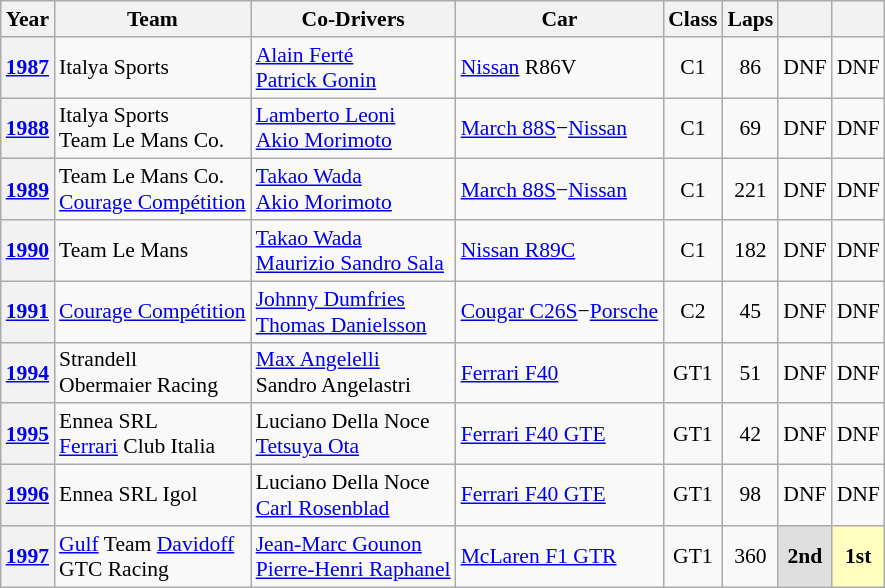<table class="wikitable" style="text-align:center; font-size:90%">
<tr>
<th>Year</th>
<th>Team</th>
<th>Co-Drivers</th>
<th>Car</th>
<th>Class</th>
<th>Laps</th>
<th></th>
<th></th>
</tr>
<tr>
<th><a href='#'>1987</a></th>
<td align="left"> Italya Sports</td>
<td align="left"> <a href='#'>Alain Ferté</a><br> <a href='#'>Patrick Gonin</a></td>
<td align="left"><a href='#'>Nissan</a> R86V</td>
<td>C1</td>
<td>86</td>
<td>DNF</td>
<td>DNF</td>
</tr>
<tr>
<th><a href='#'>1988</a></th>
<td align="left"> Italya Sports<br> Team Le Mans Co.</td>
<td align="left"> <a href='#'>Lamberto Leoni</a><br> <a href='#'>Akio Morimoto</a></td>
<td align="left"><a href='#'>March 88S</a>−<a href='#'>Nissan</a></td>
<td>C1</td>
<td>69</td>
<td>DNF</td>
<td>DNF</td>
</tr>
<tr>
<th><a href='#'>1989</a></th>
<td align="left"> Team Le Mans Co.<br> <a href='#'>Courage Compétition</a></td>
<td align="left"> <a href='#'>Takao Wada</a><br> <a href='#'>Akio Morimoto</a></td>
<td align="left"><a href='#'>March 88S</a>−<a href='#'>Nissan</a></td>
<td>C1</td>
<td>221</td>
<td>DNF</td>
<td>DNF</td>
</tr>
<tr>
<th><a href='#'>1990</a></th>
<td align="left"> Team Le Mans</td>
<td align="left"> <a href='#'>Takao Wada</a><br> <a href='#'>Maurizio Sandro Sala</a></td>
<td align="left"><a href='#'>Nissan R89C</a></td>
<td>C1</td>
<td>182</td>
<td>DNF</td>
<td>DNF</td>
</tr>
<tr>
<th><a href='#'>1991</a></th>
<td align="left"> <a href='#'>Courage Compétition</a></td>
<td align="left"> <a href='#'>Johnny Dumfries</a><br> <a href='#'>Thomas Danielsson</a></td>
<td align="left"><a href='#'>Cougar C26S</a>−<a href='#'>Porsche</a></td>
<td>C2</td>
<td>45</td>
<td>DNF</td>
<td>DNF</td>
</tr>
<tr>
<th><a href='#'>1994</a></th>
<td align="left"> Strandell<br> Obermaier Racing</td>
<td align="left"> <a href='#'>Max Angelelli</a><br> Sandro Angelastri</td>
<td align="left"><a href='#'>Ferrari F40</a></td>
<td>GT1</td>
<td>51</td>
<td>DNF</td>
<td>DNF</td>
</tr>
<tr>
<th><a href='#'>1995</a></th>
<td align="left"> Ennea SRL<br> <a href='#'>Ferrari</a> Club Italia</td>
<td align="left"> Luciano Della Noce<br> <a href='#'>Tetsuya Ota</a></td>
<td align="left"><a href='#'>Ferrari F40 GTE</a></td>
<td>GT1</td>
<td>42</td>
<td>DNF</td>
<td>DNF</td>
</tr>
<tr>
<th><a href='#'>1996</a></th>
<td align="left"> Ennea SRL Igol</td>
<td align="left"> Luciano Della Noce<br> <a href='#'>Carl Rosenblad</a></td>
<td align="left"><a href='#'>Ferrari F40 GTE</a></td>
<td>GT1</td>
<td>98</td>
<td>DNF</td>
<td>DNF</td>
</tr>
<tr>
<th><a href='#'>1997</a></th>
<td align="left"> <a href='#'>Gulf</a> Team <a href='#'>Davidoff</a><br> GTC Racing</td>
<td align="left"> <a href='#'>Jean-Marc Gounon</a><br> <a href='#'>Pierre-Henri Raphanel</a></td>
<td align="left"><a href='#'>McLaren F1 GTR</a></td>
<td>GT1</td>
<td>360</td>
<td style="background:#dfdfdf;"><strong>2nd</strong></td>
<td style="background:#ffffbf;"><strong>1st</strong></td>
</tr>
</table>
